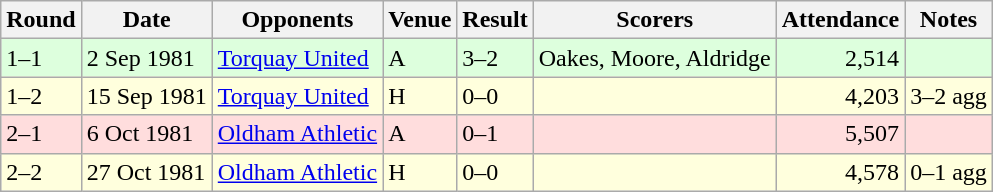<table class="wikitable">
<tr>
<th>Round</th>
<th>Date</th>
<th>Opponents</th>
<th>Venue</th>
<th>Result</th>
<th>Scorers</th>
<th>Attendance</th>
<th>Notes</th>
</tr>
<tr bgcolor="#ddffdd">
<td>1–1</td>
<td>2 Sep 1981</td>
<td><a href='#'>Torquay United</a></td>
<td>A</td>
<td>3–2</td>
<td>Oakes, Moore, Aldridge</td>
<td align="right">2,514</td>
<td></td>
</tr>
<tr bgcolor="#ffffdd">
<td>1–2</td>
<td>15 Sep 1981</td>
<td><a href='#'>Torquay United</a></td>
<td>H</td>
<td>0–0</td>
<td></td>
<td align="right">4,203</td>
<td>3–2 agg</td>
</tr>
<tr bgcolor="#ffdddd">
<td>2–1</td>
<td>6 Oct 1981</td>
<td><a href='#'>Oldham Athletic</a></td>
<td>A</td>
<td>0–1</td>
<td></td>
<td align="right">5,507</td>
<td></td>
</tr>
<tr bgcolor="#ffffdd">
<td>2–2</td>
<td>27 Oct 1981</td>
<td><a href='#'>Oldham Athletic</a></td>
<td>H</td>
<td>0–0</td>
<td></td>
<td align="right">4,578</td>
<td>0–1 agg</td>
</tr>
</table>
